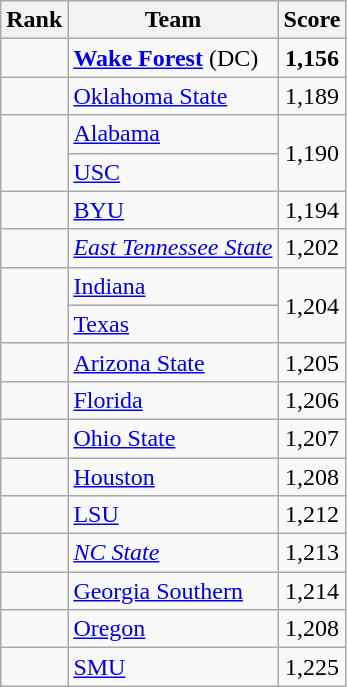<table class="wikitable sortable" style="text-align:center">
<tr>
<th dat-sort-type=number>Rank</th>
<th>Team</th>
<th>Score</th>
</tr>
<tr>
<td></td>
<td align=left><strong><a href='#'>Wake Forest</a></strong> (DC)</td>
<td><strong>1,156</strong></td>
</tr>
<tr>
<td></td>
<td align=left><a href='#'>Oklahoma State</a></td>
<td>1,189</td>
</tr>
<tr>
<td rowspan=2></td>
<td align=left><a href='#'>Alabama</a></td>
<td rowspan=2>1,190</td>
</tr>
<tr>
<td align=left><a href='#'>USC</a></td>
</tr>
<tr>
<td></td>
<td align=left><a href='#'>BYU</a></td>
<td>1,194</td>
</tr>
<tr>
<td></td>
<td align=left><em><a href='#'>East Tennessee State</a></em></td>
<td>1,202</td>
</tr>
<tr>
<td rowspan=2></td>
<td align=left><a href='#'>Indiana</a></td>
<td rowspan=2>1,204</td>
</tr>
<tr>
<td align=left><a href='#'>Texas</a></td>
</tr>
<tr>
<td></td>
<td align=left><a href='#'>Arizona State</a></td>
<td>1,205</td>
</tr>
<tr>
<td></td>
<td align=left><a href='#'>Florida</a></td>
<td>1,206</td>
</tr>
<tr>
<td></td>
<td align=left><a href='#'>Ohio State</a></td>
<td>1,207</td>
</tr>
<tr>
<td></td>
<td align=left><a href='#'>Houston</a></td>
<td>1,208</td>
</tr>
<tr>
<td></td>
<td align=left><a href='#'>LSU</a></td>
<td>1,212</td>
</tr>
<tr>
<td></td>
<td align=left><em><a href='#'>NC State</a></em></td>
<td>1,213</td>
</tr>
<tr>
<td></td>
<td align=left><a href='#'>Georgia Southern</a></td>
<td>1,214</td>
</tr>
<tr>
<td></td>
<td align=left><a href='#'>Oregon</a></td>
<td>1,208</td>
</tr>
<tr>
<td></td>
<td align=left><a href='#'>SMU</a></td>
<td>1,225</td>
</tr>
</table>
